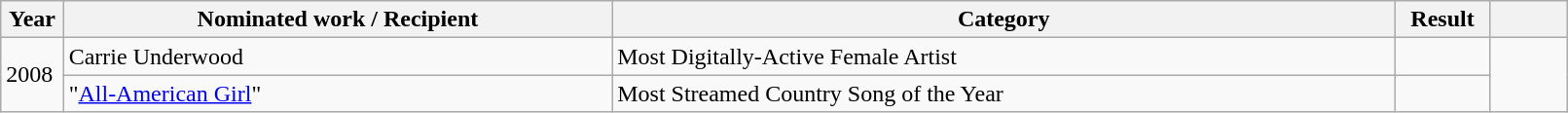<table class="wikitable plainrowheaders" style="width:85%;">
<tr>
<th scope="col" style="width:4%;">Year</th>
<th scope="col" style="width:35%;">Nominated work / Recipient</th>
<th scope="col" style="width:50%;">Category</th>
<th scope="col" style="width:6%;">Result</th>
<th scope="col" style="width:6%;"></th>
</tr>
<tr>
<td rowspan=2>2008</td>
<td>Carrie Underwood</td>
<td>Most Digitally-Active Female Artist</td>
<td></td>
<td rowspan=2></td>
</tr>
<tr>
<td>"<a href='#'>All-American Girl</a>"</td>
<td>Most Streamed Country Song of the Year</td>
<td></td>
</tr>
</table>
